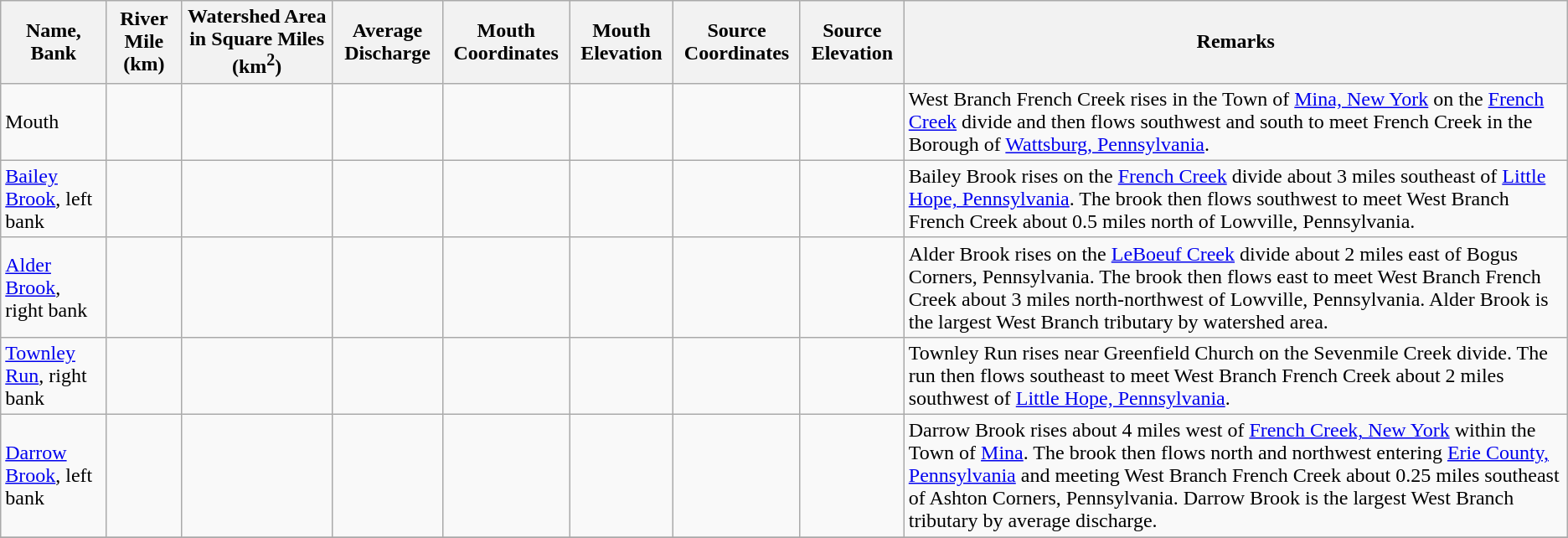<table class="wikitable sortable">
<tr>
<th>Name, Bank</th>
<th>River Mile (km)</th>
<th>Watershed Area in Square Miles (km<sup>2</sup>)</th>
<th>Average Discharge</th>
<th>Mouth Coordinates</th>
<th>Mouth Elevation</th>
<th>Source Coordinates</th>
<th>Source Elevation</th>
<th>Remarks</th>
</tr>
<tr>
<td>Mouth</td>
<td></td>
<td></td>
<td></td>
<td></td>
<td></td>
<td></td>
<td></td>
<td>West Branch French Creek rises in the Town of <a href='#'>Mina, New York</a> on the <a href='#'>French Creek</a> divide and then flows southwest and south to meet French Creek in the Borough of <a href='#'>Wattsburg, Pennsylvania</a>.</td>
</tr>
<tr>
<td><a href='#'>Bailey Brook</a>, left bank</td>
<td></td>
<td></td>
<td></td>
<td></td>
<td></td>
<td></td>
<td></td>
<td>Bailey Brook rises on the <a href='#'>French Creek</a> divide about 3 miles southeast of <a href='#'>Little Hope, Pennsylvania</a>. The brook then flows southwest to meet West Branch French Creek about 0.5 miles north of Lowville, Pennsylvania.</td>
</tr>
<tr>
<td><a href='#'>Alder Brook</a>, right bank</td>
<td></td>
<td></td>
<td></td>
<td></td>
<td></td>
<td></td>
<td></td>
<td>Alder Brook rises on the <a href='#'>LeBoeuf Creek</a> divide about 2 miles east of Bogus Corners, Pennsylvania. The brook then flows east to meet West Branch French Creek about 3 miles north-northwest of Lowville, Pennsylvania. Alder Brook is the largest West Branch tributary by watershed area.</td>
</tr>
<tr>
<td><a href='#'>Townley Run</a>, right bank</td>
<td></td>
<td></td>
<td></td>
<td></td>
<td></td>
<td></td>
<td></td>
<td>Townley Run rises near Greenfield Church on the Sevenmile Creek divide. The run then flows southeast to meet West Branch French Creek about 2 miles southwest of <a href='#'>Little Hope, Pennsylvania</a>.</td>
</tr>
<tr>
<td><a href='#'>Darrow Brook</a>, left bank</td>
<td></td>
<td></td>
<td></td>
<td></td>
<td></td>
<td></td>
<td></td>
<td>Darrow Brook rises about 4 miles west of <a href='#'>French Creek, New York</a> within the Town of <a href='#'>Mina</a>. The brook then flows north and northwest entering <a href='#'>Erie County, Pennsylvania</a> and meeting West Branch French Creek about 0.25 miles southeast of Ashton Corners, Pennsylvania. Darrow Brook is the largest West Branch tributary by average discharge.</td>
</tr>
<tr>
</tr>
</table>
